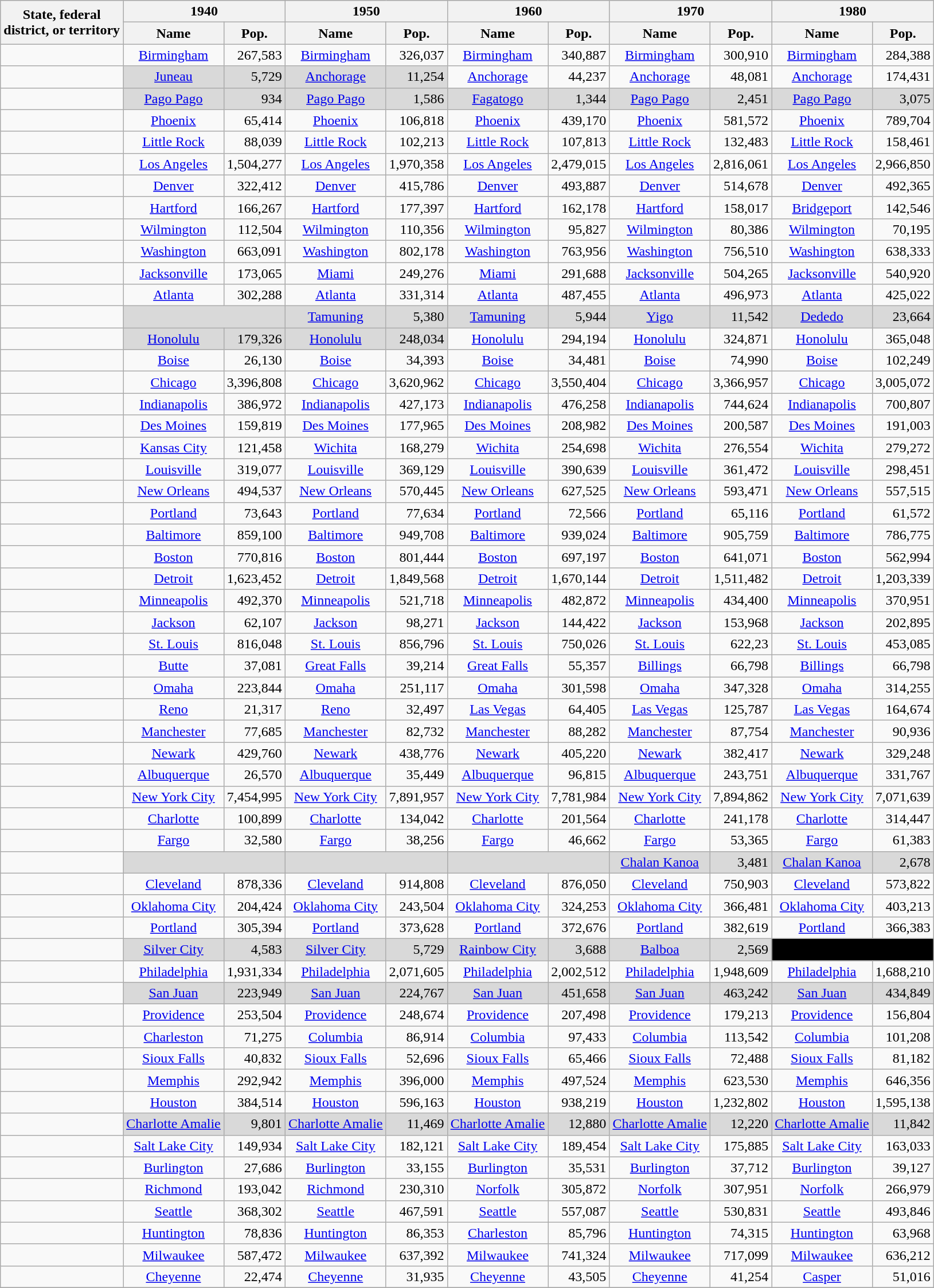<table class="wikitable sortable" style="font-size:100%">
<tr bgcolor="#CCCCCC">
<th rowspan=2>State, federal<br>district, or territory</th>
<th colspan=2>1940</th>
<th colspan=2>1950</th>
<th colspan=2>1960</th>
<th colspan=2>1970</th>
<th colspan=2>1980</th>
</tr>
<tr>
<th>Name</th>
<th data-sort-type="number">Pop.</th>
<th>Name</th>
<th data-sort-type="number">Pop.</th>
<th>Name</th>
<th data-sort-type="number">Pop.</th>
<th>Name</th>
<th data-sort-type="number">Pop.</th>
<th>Name</th>
<th data-sort-type="number">Pop.</th>
</tr>
<tr>
<td height="13" align="left"><strong></strong></td>
<td align="center"><a href='#'>Birmingham</a></td>
<td align="right">267,583</td>
<td align="center"><a href='#'>Birmingham</a></td>
<td align="right">326,037</td>
<td align="center"><a href='#'>Birmingham</a></td>
<td align="right">340,887</td>
<td align="center"><a href='#'>Birmingham</a></td>
<td align="right">300,910</td>
<td align="center"><a href='#'>Birmingham</a></td>
<td align="right">284,388</td>
</tr>
<tr>
<td height="13" align="left"><strong></strong></td>
<td style="background-color:#D9D9D9" align="center"><a href='#'>Juneau</a></td>
<td style="background-color:#D9D9D9" align="right">5,729</td>
<td style="background-color:#D9D9D9" align="center"><a href='#'>Anchorage</a></td>
<td style="background-color:#D9D9D9" align="right">11,254</td>
<td align="center"><a href='#'>Anchorage</a></td>
<td align="right">44,237</td>
<td align="center"><a href='#'>Anchorage</a></td>
<td align="right">48,081</td>
<td align="center"><a href='#'>Anchorage</a></td>
<td align="right">174,431</td>
</tr>
<tr>
<td height="13" align="left"><strong></strong></td>
<td style="background-color:#D9D9D9" align="center"><a href='#'>Pago Pago</a></td>
<td style="background-color:#D9D9D9" align="right">934</td>
<td style="background-color:#D9D9D9" align="center"><a href='#'>Pago Pago</a></td>
<td style="background-color:#D9D9D9" align="right">1,586</td>
<td style="background-color:#D9D9D9" align="center"><a href='#'>Fagatogo</a></td>
<td style="background-color:#D9D9D9" align="right">1,344</td>
<td style="background-color:#D9D9D9" align="center"><a href='#'>Pago Pago</a></td>
<td style="background-color:#D9D9D9" align="right">2,451</td>
<td style="background-color:#D9D9D9" align="center"><a href='#'>Pago Pago</a></td>
<td style="background-color:#D9D9D9" align="right">3,075</td>
</tr>
<tr>
<td height="13" align="left"><strong></strong></td>
<td align="center"><a href='#'>Phoenix</a></td>
<td align="right">65,414</td>
<td align="center"><a href='#'>Phoenix</a></td>
<td align="right">106,818</td>
<td align="center"><a href='#'>Phoenix</a></td>
<td align="right">439,170</td>
<td align="center"><a href='#'>Phoenix</a></td>
<td align="right">581,572</td>
<td align="center"><a href='#'>Phoenix</a></td>
<td align="right">789,704</td>
</tr>
<tr>
<td height="13" align="left"><strong></strong></td>
<td align="center"><a href='#'>Little Rock</a></td>
<td align="right">88,039</td>
<td align="center"><a href='#'>Little Rock</a></td>
<td align="right">102,213</td>
<td align="center"><a href='#'>Little Rock</a></td>
<td align="right">107,813</td>
<td align="center"><a href='#'>Little Rock</a></td>
<td align="right">132,483</td>
<td align="center"><a href='#'>Little Rock</a></td>
<td align="right">158,461</td>
</tr>
<tr>
<td height="13" align="left"><strong></strong></td>
<td align="center"><a href='#'>Los Angeles</a></td>
<td align="right">1,504,277</td>
<td align="center"><a href='#'>Los Angeles</a></td>
<td align="right">1,970,358</td>
<td align="center"><a href='#'>Los Angeles</a></td>
<td align="right">2,479,015</td>
<td align="center"><a href='#'>Los Angeles</a></td>
<td align="right">2,816,061</td>
<td align="center"><a href='#'>Los Angeles</a></td>
<td align="right">2,966,850</td>
</tr>
<tr>
<td height="13" align="left"><strong></strong></td>
<td align="center"><a href='#'>Denver</a></td>
<td align="right">322,412</td>
<td align="center"><a href='#'>Denver</a></td>
<td align="right">415,786</td>
<td align="center"><a href='#'>Denver</a></td>
<td align="right">493,887</td>
<td align="center"><a href='#'>Denver</a></td>
<td align="right">514,678</td>
<td align="center"><a href='#'>Denver</a></td>
<td align="right">492,365</td>
</tr>
<tr>
<td height="13" align="left"><strong></strong></td>
<td align="center"><a href='#'>Hartford</a></td>
<td align="right">166,267</td>
<td align="center"><a href='#'>Hartford</a></td>
<td align="right">177,397</td>
<td align="center"><a href='#'>Hartford</a></td>
<td align="right">162,178</td>
<td align="center"><a href='#'>Hartford</a></td>
<td align="right">158,017</td>
<td align="center"><a href='#'>Bridgeport</a></td>
<td align="right">142,546</td>
</tr>
<tr>
<td height="13" align="left"><strong></strong></td>
<td align="center"><a href='#'>Wilmington</a></td>
<td align="right">112,504</td>
<td align="center"><a href='#'>Wilmington</a></td>
<td align="right">110,356</td>
<td align="center"><a href='#'>Wilmington</a></td>
<td align="right">95,827</td>
<td align="center"><a href='#'>Wilmington</a></td>
<td align="right">80,386</td>
<td align="center"><a href='#'>Wilmington</a></td>
<td align="right">70,195</td>
</tr>
<tr>
<td height="13" align="left"><strong></strong></td>
<td align="center"><a href='#'>Washington</a></td>
<td align="right">663,091</td>
<td align="center"><a href='#'>Washington</a></td>
<td align="right">802,178</td>
<td align="center"><a href='#'>Washington</a></td>
<td align="right">763,956</td>
<td align="center"><a href='#'>Washington</a></td>
<td align="right">756,510</td>
<td align="center"><a href='#'>Washington</a></td>
<td align="right">638,333</td>
</tr>
<tr>
<td height="13" align="left"><strong></strong></td>
<td align="center"><a href='#'>Jacksonville</a></td>
<td align="right">173,065</td>
<td align="center"><a href='#'>Miami</a></td>
<td align="right">249,276</td>
<td align="center"><a href='#'>Miami</a></td>
<td align="right">291,688</td>
<td align="center"><a href='#'>Jacksonville</a></td>
<td align="right">504,265</td>
<td align="center"><a href='#'>Jacksonville</a></td>
<td align="right">540,920</td>
</tr>
<tr>
<td height="13" align="left"><strong></strong></td>
<td align="center"><a href='#'>Atlanta</a></td>
<td align="right">302,288</td>
<td align="center"><a href='#'>Atlanta</a></td>
<td align="right">331,314</td>
<td align="center"><a href='#'>Atlanta</a></td>
<td align="right">487,455</td>
<td align="center"><a href='#'>Atlanta</a></td>
<td align="right">496,973</td>
<td align="center"><a href='#'>Atlanta</a></td>
<td align="right">425,022</td>
</tr>
<tr>
<td height="13" align="left"><strong></strong></td>
<td style="background-color:#D9D9D9" colspan="2" align="center"></td>
<td style="background-color:#D9D9D9" align="center"><a href='#'>Tamuning</a></td>
<td style="background-color:#D9D9D9" align="right">5,380</td>
<td style="background-color:#D9D9D9" align="center"><a href='#'>Tamuning</a></td>
<td style="background-color:#D9D9D9" align="right">5,944</td>
<td style="background-color:#D9D9D9" align="center"><a href='#'>Yigo</a></td>
<td style="background-color:#D9D9D9" align="right">11,542</td>
<td style="background-color:#D9D9D9" align="center"><a href='#'>Dededo</a></td>
<td style="background-color:#D9D9D9" align="right">23,664</td>
</tr>
<tr>
<td height="13" align="left"><strong></strong></td>
<td style="background-color:#D9D9D9" align="center"><a href='#'>Honolulu</a></td>
<td style="background-color:#D9D9D9" align="right">179,326</td>
<td style="background-color:#D9D9D9" align="center"><a href='#'>Honolulu</a></td>
<td style="background-color:#D9D9D9" align="right">248,034</td>
<td align="center"><a href='#'>Honolulu</a></td>
<td align="right">294,194</td>
<td align="center"><a href='#'>Honolulu</a></td>
<td align="right">324,871</td>
<td align="center"><a href='#'>Honolulu</a></td>
<td align="right">365,048</td>
</tr>
<tr>
<td height="13" align="left"><strong></strong></td>
<td align="center"><a href='#'>Boise</a></td>
<td align="right">26,130</td>
<td align="center"><a href='#'>Boise</a></td>
<td align="right">34,393</td>
<td align="center"><a href='#'>Boise</a></td>
<td align="right">34,481</td>
<td align="center"><a href='#'>Boise</a></td>
<td align="right">74,990</td>
<td align="center"><a href='#'>Boise</a></td>
<td align="right">102,249</td>
</tr>
<tr>
<td height="13" align="left"><strong></strong></td>
<td align="center"><a href='#'>Chicago</a></td>
<td align="right">3,396,808</td>
<td align="center"><a href='#'>Chicago</a></td>
<td align="right">3,620,962</td>
<td align="center"><a href='#'>Chicago</a></td>
<td align="right">3,550,404</td>
<td align="center"><a href='#'>Chicago</a></td>
<td align="right">3,366,957</td>
<td align="center"><a href='#'>Chicago</a></td>
<td align="right">3,005,072</td>
</tr>
<tr>
<td height="13" align="left"><strong></strong></td>
<td align="center"><a href='#'>Indianapolis</a></td>
<td align="right">386,972</td>
<td align="center"><a href='#'>Indianapolis</a></td>
<td align="right">427,173</td>
<td align="center"><a href='#'>Indianapolis</a></td>
<td align="right">476,258</td>
<td align="center"><a href='#'>Indianapolis</a></td>
<td align="right">744,624</td>
<td align="center"><a href='#'>Indianapolis</a></td>
<td align="right">700,807</td>
</tr>
<tr>
<td height="13" align="left"><strong></strong></td>
<td align="center"><a href='#'>Des Moines</a></td>
<td align="right">159,819</td>
<td align="center"><a href='#'>Des Moines</a></td>
<td align="right">177,965</td>
<td align="center"><a href='#'>Des Moines</a></td>
<td align="right">208,982</td>
<td align="center"><a href='#'>Des Moines</a></td>
<td align="right">200,587</td>
<td align="center"><a href='#'>Des Moines</a></td>
<td align="right">191,003</td>
</tr>
<tr>
<td height="13" align="left"><strong></strong></td>
<td align="center"><a href='#'>Kansas City</a></td>
<td align="right">121,458</td>
<td align="center"><a href='#'>Wichita</a></td>
<td align="right">168,279</td>
<td align="center"><a href='#'>Wichita</a></td>
<td align="right">254,698</td>
<td align="center"><a href='#'>Wichita</a></td>
<td align="right">276,554</td>
<td align="center"><a href='#'>Wichita</a></td>
<td align="right">279,272</td>
</tr>
<tr>
<td height="13" align="left"><strong></strong></td>
<td align="center"><a href='#'>Louisville</a></td>
<td align="right">319,077</td>
<td align="center"><a href='#'>Louisville</a></td>
<td align="right">369,129</td>
<td align="center"><a href='#'>Louisville</a></td>
<td align="right">390,639</td>
<td align="center"><a href='#'>Louisville</a></td>
<td align="right">361,472</td>
<td align="center"><a href='#'>Louisville</a></td>
<td align="right">298,451</td>
</tr>
<tr>
<td height="13" align="left"><strong></strong></td>
<td align="center"><a href='#'>New Orleans</a></td>
<td align="right">494,537</td>
<td align="center"><a href='#'>New Orleans</a></td>
<td align="right">570,445</td>
<td align="center"><a href='#'>New Orleans</a></td>
<td align="right">627,525</td>
<td align="center"><a href='#'>New Orleans</a></td>
<td align="right">593,471</td>
<td align="center"><a href='#'>New Orleans</a></td>
<td align="right">557,515</td>
</tr>
<tr>
<td height="13" align="left"><strong></strong></td>
<td align="center"><a href='#'>Portland</a></td>
<td align="right">73,643</td>
<td align="center"><a href='#'>Portland</a></td>
<td align="right">77,634</td>
<td align="center"><a href='#'>Portland</a></td>
<td align="right">72,566</td>
<td align="center"><a href='#'>Portland</a></td>
<td align="right">65,116</td>
<td align="center"><a href='#'>Portland</a></td>
<td align="right">61,572</td>
</tr>
<tr>
<td height="13" align="left"><strong></strong></td>
<td align="center"><a href='#'>Baltimore</a></td>
<td align="right">859,100</td>
<td align="center"><a href='#'>Baltimore</a></td>
<td align="right">949,708</td>
<td align="center"><a href='#'>Baltimore</a></td>
<td align="right">939,024</td>
<td align="center"><a href='#'>Baltimore</a></td>
<td align="right">905,759</td>
<td align="center"><a href='#'>Baltimore</a></td>
<td align="right">786,775</td>
</tr>
<tr>
<td height="13" align="left"><strong></strong></td>
<td align="center"><a href='#'>Boston</a></td>
<td align="right">770,816</td>
<td align="center"><a href='#'>Boston</a></td>
<td align="right">801,444</td>
<td align="center"><a href='#'>Boston</a></td>
<td align="right">697,197</td>
<td align="center"><a href='#'>Boston</a></td>
<td align="right">641,071</td>
<td align="center"><a href='#'>Boston</a></td>
<td align="right">562,994</td>
</tr>
<tr>
<td height="13" align="left"><strong></strong></td>
<td align="center"><a href='#'>Detroit</a></td>
<td align="right">1,623,452</td>
<td align="center"><a href='#'>Detroit</a></td>
<td align="right">1,849,568</td>
<td align="center"><a href='#'>Detroit</a></td>
<td align="right">1,670,144</td>
<td align="center"><a href='#'>Detroit</a></td>
<td align="right">1,511,482</td>
<td align="center"><a href='#'>Detroit</a></td>
<td align="right">1,203,339</td>
</tr>
<tr>
<td height="13" align="left"><strong></strong></td>
<td align="center"><a href='#'>Minneapolis</a></td>
<td align="right">492,370</td>
<td align="center"><a href='#'>Minneapolis</a></td>
<td align="right">521,718</td>
<td align="center"><a href='#'>Minneapolis</a></td>
<td align="right">482,872</td>
<td align="center"><a href='#'>Minneapolis</a></td>
<td align="right">434,400</td>
<td align="center"><a href='#'>Minneapolis</a></td>
<td align="right">370,951</td>
</tr>
<tr>
<td height="13" align="left"><strong></strong></td>
<td align="center"><a href='#'>Jackson</a></td>
<td align="right">62,107</td>
<td align="center"><a href='#'>Jackson</a></td>
<td align="right">98,271</td>
<td align="center"><a href='#'>Jackson</a></td>
<td align="right">144,422</td>
<td align="center"><a href='#'>Jackson</a></td>
<td align="right">153,968</td>
<td align="center"><a href='#'>Jackson</a></td>
<td align="right">202,895</td>
</tr>
<tr>
<td height="13" align="left"><strong></strong></td>
<td align="center"><a href='#'>St. Louis</a></td>
<td align="right">816,048</td>
<td align="center"><a href='#'>St. Louis</a></td>
<td align="right">856,796</td>
<td align="center"><a href='#'>St. Louis</a></td>
<td align="right">750,026</td>
<td align="center"><a href='#'>St. Louis</a></td>
<td align="right">622,23</td>
<td align="center"><a href='#'>St. Louis</a></td>
<td align="right">453,085</td>
</tr>
<tr>
<td height="13" align="left"><strong></strong></td>
<td align="center"><a href='#'>Butte</a></td>
<td align="right">37,081</td>
<td align="center"><a href='#'>Great Falls</a></td>
<td align="right">39,214</td>
<td align="center"><a href='#'>Great Falls</a></td>
<td align="right">55,357</td>
<td align="center"><a href='#'>Billings</a></td>
<td align="right">66,798</td>
<td align="center"><a href='#'>Billings</a></td>
<td align="right">66,798</td>
</tr>
<tr>
<td height="13" align="left"><strong></strong></td>
<td align="center"><a href='#'>Omaha</a></td>
<td align="right">223,844</td>
<td align="center"><a href='#'>Omaha</a></td>
<td align="right">251,117</td>
<td align="center"><a href='#'>Omaha</a></td>
<td align="right">301,598</td>
<td align="center"><a href='#'>Omaha</a></td>
<td align="right">347,328</td>
<td align="center"><a href='#'>Omaha</a></td>
<td align="right">314,255</td>
</tr>
<tr>
<td height="13" align="left"><strong></strong></td>
<td align="center"><a href='#'>Reno</a></td>
<td align="right">21,317</td>
<td align="center"><a href='#'>Reno</a></td>
<td align="right">32,497</td>
<td align="center"><a href='#'>Las Vegas</a></td>
<td align="right">64,405</td>
<td align="center"><a href='#'>Las Vegas</a></td>
<td align="right">125,787</td>
<td align="center"><a href='#'>Las Vegas</a></td>
<td align="right">164,674</td>
</tr>
<tr>
<td height="13" align="left"><strong></strong></td>
<td align="center"><a href='#'>Manchester</a></td>
<td align="right">77,685</td>
<td align="center"><a href='#'>Manchester</a></td>
<td align="right">82,732</td>
<td align="center"><a href='#'>Manchester</a></td>
<td align="right">88,282</td>
<td align="center"><a href='#'>Manchester</a></td>
<td align="right">87,754</td>
<td align="center"><a href='#'>Manchester</a></td>
<td align="right">90,936</td>
</tr>
<tr>
<td height="13" align="left"><strong></strong></td>
<td align="center"><a href='#'>Newark</a></td>
<td align="right">429,760</td>
<td align="center"><a href='#'>Newark</a></td>
<td align="right">438,776</td>
<td align="center"><a href='#'>Newark</a></td>
<td align="right">405,220</td>
<td align="center"><a href='#'>Newark</a></td>
<td align="right">382,417</td>
<td align="center"><a href='#'>Newark</a></td>
<td align="right">329,248</td>
</tr>
<tr>
<td height="13" align="left"><strong></strong></td>
<td align="center"><a href='#'>Albuquerque</a></td>
<td align="right">26,570</td>
<td align="center"><a href='#'>Albuquerque</a></td>
<td align="right">35,449</td>
<td align="center"><a href='#'>Albuquerque</a></td>
<td align="right">96,815</td>
<td align="center"><a href='#'>Albuquerque</a></td>
<td align="right">243,751</td>
<td align="center"><a href='#'>Albuquerque</a></td>
<td align="right">331,767</td>
</tr>
<tr>
<td height="13" align="left"><strong></strong></td>
<td align="center"><a href='#'>New York City</a></td>
<td align="right">7,454,995</td>
<td align="center"><a href='#'>New York City</a></td>
<td align="right">7,891,957</td>
<td align="center"><a href='#'>New York City</a></td>
<td align="right">7,781,984</td>
<td align="center"><a href='#'>New York City</a></td>
<td align="right">7,894,862</td>
<td align="center"><a href='#'>New York City</a></td>
<td align="right">7,071,639</td>
</tr>
<tr>
<td height="13" align="left"><strong></strong></td>
<td align="center"><a href='#'>Charlotte</a></td>
<td align="right">100,899</td>
<td align="center"><a href='#'>Charlotte</a></td>
<td align="right">134,042</td>
<td align="center"><a href='#'>Charlotte</a></td>
<td align="right">201,564</td>
<td align="center"><a href='#'>Charlotte</a></td>
<td align="right">241,178</td>
<td align="center"><a href='#'>Charlotte</a></td>
<td align="right">314,447</td>
</tr>
<tr>
<td height="13" align="left"><strong></strong></td>
<td align="center"><a href='#'>Fargo</a></td>
<td align="right">32,580</td>
<td align="center"><a href='#'>Fargo</a></td>
<td align="right">38,256</td>
<td align="center"><a href='#'>Fargo</a></td>
<td align="right">46,662</td>
<td align="center"><a href='#'>Fargo</a></td>
<td align="right">53,365</td>
<td align="center"><a href='#'>Fargo</a></td>
<td align="right">61,383</td>
</tr>
<tr>
<td height="13" align="left"><strong></strong></td>
<td style="background-color:#D9D9D9" colspan="2" align="center"></td>
<td style="background-color:#D9D9D9" colspan="2" align="center"></td>
<td style="background-color:#D9D9D9" colspan="2" align="center"></td>
<td style="background-color:#D9D9D9" align="center"><a href='#'>Chalan Kanoa</a></td>
<td style="background-color:#D9D9D9" align="right">3,481</td>
<td style="background-color:#D9D9D9" align="center"><a href='#'>Chalan Kanoa</a></td>
<td style="background-color:#D9D9D9" align="right">2,678</td>
</tr>
<tr>
<td height="13" align="left"><strong></strong></td>
<td align="center"><a href='#'>Cleveland</a></td>
<td align="right">878,336</td>
<td align="center"><a href='#'>Cleveland</a></td>
<td align="right">914,808</td>
<td align="center"><a href='#'>Cleveland</a></td>
<td align="right">876,050</td>
<td align="center"><a href='#'>Cleveland</a></td>
<td align="right">750,903</td>
<td align="center"><a href='#'>Cleveland</a></td>
<td align="right">573,822</td>
</tr>
<tr>
<td height="13" align="left"><strong></strong></td>
<td align="center"><a href='#'>Oklahoma City</a></td>
<td align="right">204,424</td>
<td align="center"><a href='#'>Oklahoma City</a></td>
<td align="right">243,504</td>
<td align="center"><a href='#'>Oklahoma City</a></td>
<td align="right">324,253</td>
<td align="center"><a href='#'>Oklahoma City</a></td>
<td align="right">366,481</td>
<td align="center"><a href='#'>Oklahoma City</a></td>
<td align="right">403,213</td>
</tr>
<tr>
<td height="13" align="left"><strong></strong></td>
<td align="center"><a href='#'>Portland</a></td>
<td align="right">305,394</td>
<td align="center"><a href='#'>Portland</a></td>
<td align="right">373,628</td>
<td align="center"><a href='#'>Portland</a></td>
<td align="right">372,676</td>
<td align="center"><a href='#'>Portland</a></td>
<td align="right">382,619</td>
<td align="center"><a href='#'>Portland</a></td>
<td align="right">366,383</td>
</tr>
<tr>
<td height="13" align="left"><strong></strong></td>
<td style="background-color:#D9D9D9"  align="center"><a href='#'>Silver City</a></td>
<td style="background-color:#D9D9D9"  align="right">4,583</td>
<td style="background-color:#D9D9D9"  align="center"><a href='#'>Silver City</a></td>
<td style="background-color:#D9D9D9"  align="right">5,729</td>
<td style="background-color:#D9D9D9"  align="center"><a href='#'>Rainbow City</a></td>
<td style="background-color:#D9D9D9"  align="right">3,688</td>
<td style="background-color:#D9D9D9" align="center"><a href='#'>Balboa</a></td>
<td style="background-color:#D9D9D9" align="right">2,569</td>
<td style="background-color:#000000" colspan="2" align="center"></td>
</tr>
<tr>
<td height="13" align="left"><strong></strong></td>
<td align="center"><a href='#'>Philadelphia</a></td>
<td align="right">1,931,334</td>
<td align="center"><a href='#'>Philadelphia</a></td>
<td align="right">2,071,605</td>
<td align="center"><a href='#'>Philadelphia</a></td>
<td align="right">2,002,512</td>
<td align="center"><a href='#'>Philadelphia</a></td>
<td align="right">1,948,609</td>
<td align="center"><a href='#'>Philadelphia</a></td>
<td align="right">1,688,210</td>
</tr>
<tr>
<td height="13" align="left"><strong></strong></td>
<td style="background-color:#D9D9D9"  align="center"><a href='#'>San Juan</a></td>
<td style="background-color:#D9D9D9"  align="right">223,949</td>
<td style="background-color:#D9D9D9"  align="center"><a href='#'>San Juan</a></td>
<td style="background-color:#D9D9D9"  align="right">224,767</td>
<td style="background-color:#D9D9D9"  align="center"><a href='#'>San Juan</a></td>
<td style="background-color:#D9D9D9"  align="right">451,658</td>
<td style="background-color:#D9D9D9" align="center"><a href='#'>San Juan</a></td>
<td style="background-color:#D9D9D9" align="right">463,242</td>
<td style="background-color:#D9D9D9" align="center"><a href='#'>San Juan</a></td>
<td style="background-color:#D9D9D9" align="right">434,849</td>
</tr>
<tr>
<td height="13" align="left"><strong></strong></td>
<td align="center"><a href='#'>Providence</a></td>
<td align="right">253,504</td>
<td align="center"><a href='#'>Providence</a></td>
<td align="right">248,674</td>
<td align="center"><a href='#'>Providence</a></td>
<td align="right">207,498</td>
<td align="center"><a href='#'>Providence</a></td>
<td align="right">179,213</td>
<td align="center"><a href='#'>Providence</a></td>
<td align="right">156,804</td>
</tr>
<tr>
<td height="13" align="left"><strong></strong></td>
<td align="center"><a href='#'>Charleston</a></td>
<td align="right">71,275</td>
<td align="center"><a href='#'>Columbia</a></td>
<td align="right">86,914</td>
<td align="center"><a href='#'>Columbia</a></td>
<td align="right">97,433</td>
<td align="center"><a href='#'>Columbia</a></td>
<td align="right">113,542</td>
<td align="center"><a href='#'>Columbia</a></td>
<td align="right">101,208</td>
</tr>
<tr>
<td height="13" align="left"><strong></strong></td>
<td align="center"><a href='#'>Sioux Falls</a></td>
<td align="right">40,832</td>
<td align="center"><a href='#'>Sioux Falls</a></td>
<td align="right">52,696</td>
<td align="center"><a href='#'>Sioux Falls</a></td>
<td align="right">65,466</td>
<td align="center"><a href='#'>Sioux Falls</a></td>
<td align="right">72,488</td>
<td align="center"><a href='#'>Sioux Falls</a></td>
<td align="right">81,182</td>
</tr>
<tr>
<td height="13" align="left"><strong></strong></td>
<td align="center"><a href='#'>Memphis</a></td>
<td align="right">292,942</td>
<td align="center"><a href='#'>Memphis</a></td>
<td align="right">396,000</td>
<td align="center"><a href='#'>Memphis</a></td>
<td align="right">497,524</td>
<td align="center"><a href='#'>Memphis</a></td>
<td align="right">623,530</td>
<td align="center"><a href='#'>Memphis</a></td>
<td align="right">646,356</td>
</tr>
<tr>
<td height="13" align="left"><strong></strong></td>
<td align="center"><a href='#'>Houston</a></td>
<td align="right">384,514</td>
<td align="center"><a href='#'>Houston</a></td>
<td align="right">596,163</td>
<td align="center"><a href='#'>Houston</a></td>
<td align="right">938,219</td>
<td align="center"><a href='#'>Houston</a></td>
<td align="right">1,232,802</td>
<td align="center"><a href='#'>Houston</a></td>
<td align="right">1,595,138</td>
</tr>
<tr>
<td height="13" align="left"><strong></strong></td>
<td style="background-color:#D9D9D9" align="center"><a href='#'>Charlotte Amalie</a></td>
<td style="background-color:#D9D9D9" align="right">9,801</td>
<td style="background-color:#D9D9D9" align="center"><a href='#'>Charlotte Amalie</a></td>
<td style="background-color:#D9D9D9" align="right">11,469</td>
<td style="background-color:#D9D9D9" align="center"><a href='#'>Charlotte Amalie</a></td>
<td style="background-color:#D9D9D9" align="right">12,880</td>
<td style="background-color:#D9D9D9" align="center"><a href='#'>Charlotte Amalie</a></td>
<td style="background-color:#D9D9D9" align="right">12,220</td>
<td style="background-color:#D9D9D9" align="center"><a href='#'>Charlotte Amalie</a></td>
<td style="background-color:#D9D9D9" align="right">11,842</td>
</tr>
<tr>
<td height="13" align="left"><strong></strong></td>
<td align="center"><a href='#'>Salt Lake City</a></td>
<td align="right">149,934</td>
<td align="center"><a href='#'>Salt Lake City</a></td>
<td align="right">182,121</td>
<td align="center"><a href='#'>Salt Lake City</a></td>
<td align="right">189,454</td>
<td align="center"><a href='#'>Salt Lake City</a></td>
<td align="right">175,885</td>
<td align="center"><a href='#'>Salt Lake City</a></td>
<td align="right">163,033</td>
</tr>
<tr>
<td height="13" align="left"><strong></strong></td>
<td align="center"><a href='#'>Burlington</a></td>
<td align="right">27,686</td>
<td align="center"><a href='#'>Burlington</a></td>
<td align="right">33,155</td>
<td align="center"><a href='#'>Burlington</a></td>
<td align="right">35,531</td>
<td align="center"><a href='#'>Burlington</a></td>
<td align="right">37,712</td>
<td align="center"><a href='#'>Burlington</a></td>
<td align="right">39,127</td>
</tr>
<tr>
<td height="13" align="left"><strong></strong></td>
<td align="center"><a href='#'>Richmond</a></td>
<td align="right">193,042</td>
<td align="center"><a href='#'>Richmond</a></td>
<td align="right">230,310</td>
<td align="center"><a href='#'>Norfolk</a></td>
<td align="right">305,872</td>
<td align="center"><a href='#'>Norfolk</a></td>
<td align="right">307,951</td>
<td align="center"><a href='#'>Norfolk</a></td>
<td align="right">266,979</td>
</tr>
<tr>
<td height="13" align="left"><strong></strong></td>
<td align="center"><a href='#'>Seattle</a></td>
<td align="right">368,302</td>
<td align="center"><a href='#'>Seattle</a></td>
<td align="right">467,591</td>
<td align="center"><a href='#'>Seattle</a></td>
<td align="right">557,087</td>
<td align="center"><a href='#'>Seattle</a></td>
<td align="right">530,831</td>
<td align="center"><a href='#'>Seattle</a></td>
<td align="right">493,846</td>
</tr>
<tr>
<td height="13" align="left"><strong></strong></td>
<td align="center"><a href='#'>Huntington</a></td>
<td align="right">78,836</td>
<td align="center"><a href='#'>Huntington</a></td>
<td align="right">86,353</td>
<td align="center"><a href='#'>Charleston</a></td>
<td align="right">85,796</td>
<td align="center"><a href='#'>Huntington</a></td>
<td align="right">74,315</td>
<td align="center"><a href='#'>Huntington</a></td>
<td align="right">63,968</td>
</tr>
<tr>
<td height="13" align="left"><strong></strong></td>
<td align="center"><a href='#'>Milwaukee</a></td>
<td align="right">587,472</td>
<td align="center"><a href='#'>Milwaukee</a></td>
<td align="right">637,392</td>
<td align="center"><a href='#'>Milwaukee</a></td>
<td align="right">741,324</td>
<td align="center"><a href='#'>Milwaukee</a></td>
<td align="right">717,099</td>
<td align="center"><a href='#'>Milwaukee</a></td>
<td align="right">636,212</td>
</tr>
<tr>
<td height="13" align="left"><strong></strong></td>
<td align="center"><a href='#'>Cheyenne</a></td>
<td align="right">22,474</td>
<td align="center"><a href='#'>Cheyenne</a></td>
<td align="right">31,935</td>
<td align="center"><a href='#'>Cheyenne</a></td>
<td align="right">43,505</td>
<td align="center"><a href='#'>Cheyenne</a></td>
<td align="right">41,254</td>
<td align="center"><a href='#'>Casper</a></td>
<td align="right">51,016</td>
</tr>
<tr>
</tr>
</table>
